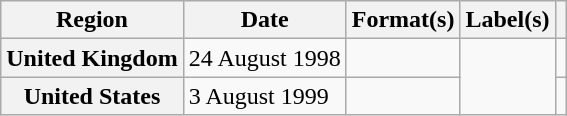<table class="wikitable plainrowheaders">
<tr>
<th scope="col">Region</th>
<th scope="col">Date</th>
<th scope="col">Format(s)</th>
<th scope="col">Label(s)</th>
<th scope="col"></th>
</tr>
<tr>
<th scope="row">United Kingdom</th>
<td>24 August 1998</td>
<td></td>
<td rowspan="2"></td>
<td></td>
</tr>
<tr>
<th scope="row">United States</th>
<td>3 August 1999</td>
<td></td>
<td></td>
</tr>
</table>
